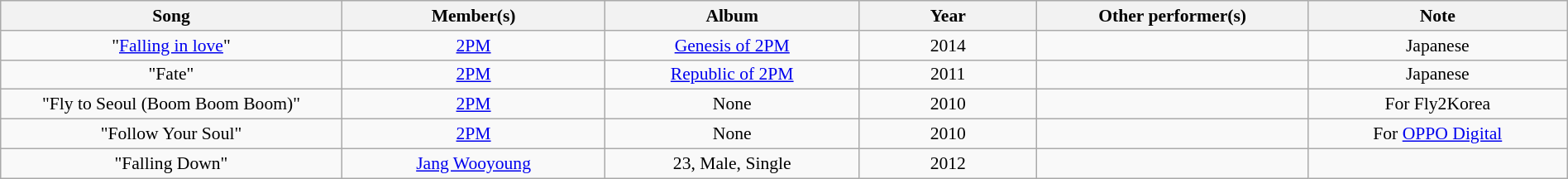<table class="wikitable" style="margin:0.5em auto; clear:both; font-size:.9em; text-align:center; width:100%">
<tr>
<th width="500">Song</th>
<th width="350">Member(s)</th>
<th width="350">Album</th>
<th width="250">Year</th>
<th width="350">Other performer(s)</th>
<th width="350">Note</th>
</tr>
<tr>
<td>"<a href='#'>Falling in love</a>"</td>
<td><a href='#'>2PM</a></td>
<td><a href='#'>Genesis of 2PM</a></td>
<td>2014</td>
<td></td>
<td>Japanese</td>
</tr>
<tr>
<td>"Fate" </td>
<td><a href='#'>2PM</a></td>
<td><a href='#'>Republic of 2PM</a></td>
<td>2011</td>
<td></td>
<td>Japanese</td>
</tr>
<tr>
<td>"Fly to Seoul (Boom Boom Boom)"</td>
<td><a href='#'>2PM</a></td>
<td>None</td>
<td>2010</td>
<td></td>
<td>For Fly2Korea</td>
</tr>
<tr>
<td>"Follow Your Soul"</td>
<td><a href='#'>2PM</a></td>
<td>None</td>
<td>2010</td>
<td></td>
<td>For <a href='#'>OPPO Digital</a></td>
</tr>
<tr>
<td>"Falling Down"</td>
<td><a href='#'>Jang Wooyoung</a></td>
<td>23, Male, Single</td>
<td>2012</td>
<td></td>
<td></td>
</tr>
</table>
